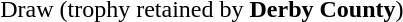<table width="100%">
<tr>
<td align="right">Draw (trophy retained by <strong>Derby County</strong>)</td>
</tr>
</table>
